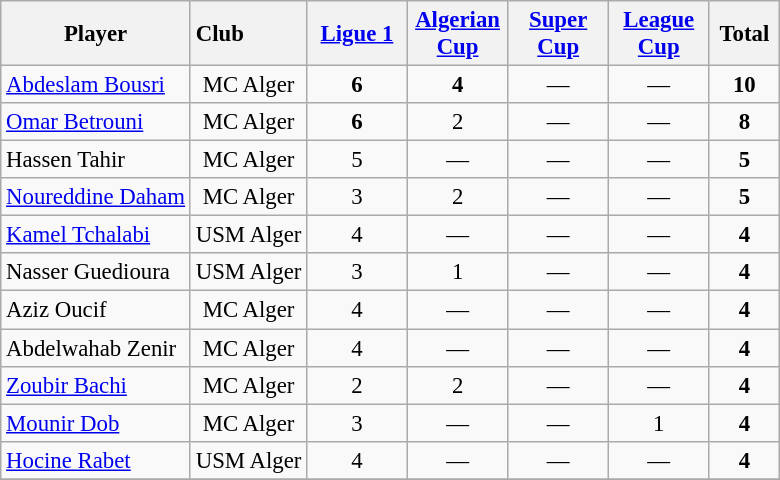<table class="wikitable plainrowheaders sortable" style="text-align:center;font-size:95%">
<tr>
<th>Player</th>
<th style="text-align:left;" style="width:100px;">Club</th>
<th width=60><a href='#'>Ligue 1</a></th>
<th width=60><a href='#'>Algerian Cup</a></th>
<th width=60><a href='#'>Super Cup</a></th>
<th width=60><a href='#'>League Cup</a></th>
<th width=40>Total</th>
</tr>
<tr>
<td style="text-align:left;"> <a href='#'>Abdeslam Bousri</a></td>
<td>MC Alger</td>
<td><strong>6</strong></td>
<td><strong>4</strong></td>
<td>—</td>
<td>—</td>
<td><strong>10</strong></td>
</tr>
<tr>
<td style="text-align:left;"> <a href='#'>Omar Betrouni</a></td>
<td>MC Alger</td>
<td><strong>6</strong></td>
<td>2</td>
<td>—</td>
<td>—</td>
<td><strong>8</strong></td>
</tr>
<tr>
<td style="text-align:left;"> Hassen Tahir</td>
<td>MC Alger</td>
<td>5</td>
<td>—</td>
<td>—</td>
<td>—</td>
<td><strong>5</strong></td>
</tr>
<tr>
<td style="text-align:left;"> <a href='#'>Noureddine Daham</a></td>
<td>MC Alger</td>
<td>3</td>
<td>2</td>
<td>—</td>
<td>—</td>
<td><strong>5</strong></td>
</tr>
<tr>
<td style="text-align:left;"> <a href='#'>Kamel Tchalabi</a></td>
<td>USM Alger</td>
<td>4</td>
<td>—</td>
<td>—</td>
<td>—</td>
<td><strong>4</strong></td>
</tr>
<tr>
<td style="text-align:left;"> Nasser Guedioura</td>
<td>USM Alger</td>
<td>3</td>
<td>1</td>
<td>—</td>
<td>—</td>
<td><strong>4</strong></td>
</tr>
<tr>
<td style="text-align:left;"> Aziz Oucif</td>
<td>MC Alger</td>
<td>4</td>
<td>—</td>
<td>—</td>
<td>—</td>
<td><strong>4</strong></td>
</tr>
<tr>
<td style="text-align:left;"> Abdelwahab Zenir</td>
<td>MC Alger</td>
<td>4</td>
<td>—</td>
<td>—</td>
<td>—</td>
<td><strong>4</strong></td>
</tr>
<tr>
<td style="text-align:left;"> <a href='#'>Zoubir Bachi</a></td>
<td>MC Alger</td>
<td>2</td>
<td>2</td>
<td>—</td>
<td>—</td>
<td><strong>4</strong></td>
</tr>
<tr>
<td style="text-align:left;"> <a href='#'>Mounir Dob</a></td>
<td>MC Alger</td>
<td>3</td>
<td>—</td>
<td>—</td>
<td>1</td>
<td><strong>4</strong></td>
</tr>
<tr>
<td style="text-align:left;"> <a href='#'>Hocine Rabet</a></td>
<td>USM Alger</td>
<td>4</td>
<td>—</td>
<td>—</td>
<td>—</td>
<td><strong>4</strong></td>
</tr>
<tr>
</tr>
</table>
